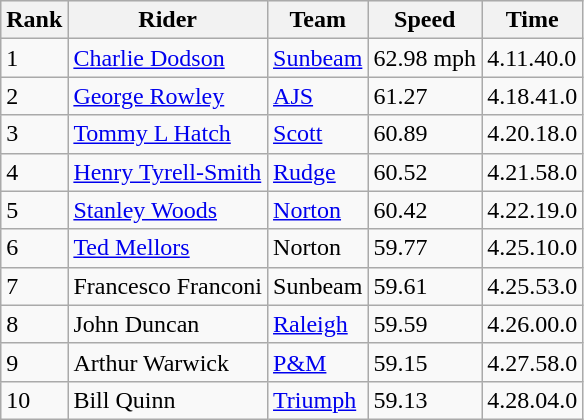<table class="wikitable">
<tr style="background:#efefef;">
<th>Rank</th>
<th>Rider</th>
<th>Team</th>
<th>Speed</th>
<th>Time</th>
</tr>
<tr>
<td>1</td>
<td> <a href='#'>Charlie Dodson</a></td>
<td><a href='#'>Sunbeam</a></td>
<td>62.98 mph</td>
<td>4.11.40.0</td>
</tr>
<tr>
<td>2</td>
<td> <a href='#'>George Rowley</a></td>
<td><a href='#'>AJS</a></td>
<td>61.27</td>
<td>4.18.41.0</td>
</tr>
<tr>
<td>3</td>
<td> <a href='#'>Tommy L Hatch</a></td>
<td><a href='#'>Scott</a></td>
<td>60.89</td>
<td>4.20.18.0</td>
</tr>
<tr>
<td>4</td>
<td> <a href='#'>Henry Tyrell-Smith</a></td>
<td><a href='#'>Rudge</a></td>
<td>60.52</td>
<td>4.21.58.0</td>
</tr>
<tr>
<td>5</td>
<td> <a href='#'>Stanley Woods</a></td>
<td><a href='#'>Norton</a></td>
<td>60.42</td>
<td>4.22.19.0</td>
</tr>
<tr>
<td>6</td>
<td> <a href='#'>Ted Mellors</a></td>
<td>Norton</td>
<td>59.77</td>
<td>4.25.10.0</td>
</tr>
<tr>
<td>7</td>
<td> Francesco Franconi</td>
<td>Sunbeam</td>
<td>59.61</td>
<td>4.25.53.0</td>
</tr>
<tr>
<td>8</td>
<td> John Duncan</td>
<td><a href='#'>Raleigh</a></td>
<td>59.59</td>
<td>4.26.00.0</td>
</tr>
<tr>
<td>9</td>
<td> Arthur Warwick</td>
<td><a href='#'>P&M</a></td>
<td>59.15</td>
<td>4.27.58.0</td>
</tr>
<tr>
<td>10</td>
<td> Bill Quinn</td>
<td><a href='#'>Triumph</a></td>
<td>59.13</td>
<td>4.28.04.0</td>
</tr>
</table>
